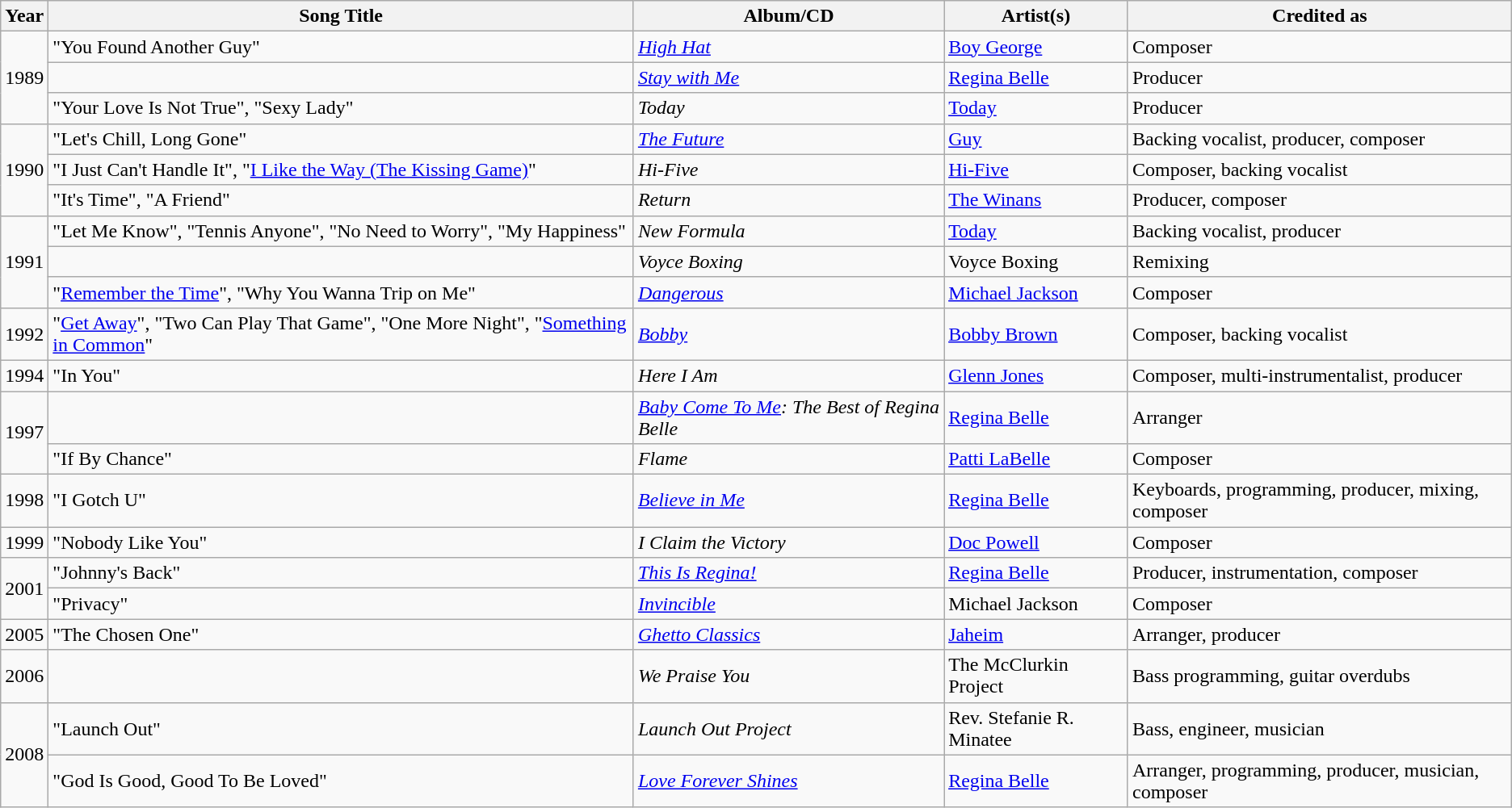<table class="wikitable" border="1">
<tr>
<th>Year</th>
<th>Song Title</th>
<th>Album/CD</th>
<th>Artist(s)</th>
<th>Credited as</th>
</tr>
<tr>
<td rowspan="3">1989</td>
<td>"You Found Another Guy"</td>
<td><em><a href='#'>High Hat</a></em></td>
<td><a href='#'>Boy George</a></td>
<td>Composer</td>
</tr>
<tr>
<td></td>
<td><em><a href='#'>Stay with Me</a></em></td>
<td><a href='#'>Regina Belle</a></td>
<td>Producer</td>
</tr>
<tr>
<td>"Your Love Is Not True", "Sexy Lady"</td>
<td><em>Today</em></td>
<td><a href='#'>Today</a></td>
<td>Producer</td>
</tr>
<tr>
<td rowspan="3">1990</td>
<td>"Let's Chill, Long Gone"</td>
<td><em><a href='#'>The Future</a></em></td>
<td><a href='#'>Guy</a></td>
<td>Backing vocalist, producer, composer</td>
</tr>
<tr>
<td>"I Just Can't Handle It", "<a href='#'>I Like the Way (The Kissing Game)</a>"</td>
<td><em>Hi-Five</em></td>
<td><a href='#'>Hi-Five</a></td>
<td>Composer, backing vocalist</td>
</tr>
<tr>
<td>"It's Time", "A Friend"</td>
<td><em>Return</em></td>
<td><a href='#'>The Winans</a></td>
<td>Producer, composer</td>
</tr>
<tr>
<td rowspan="3">1991</td>
<td>"Let Me Know", "Tennis Anyone", "No Need to Worry", "My Happiness" </td>
<td><em>New Formula</em></td>
<td><a href='#'>Today</a></td>
<td>Backing vocalist, producer</td>
</tr>
<tr>
<td></td>
<td><em>Voyce Boxing</em></td>
<td>Voyce Boxing</td>
<td>Remixing</td>
</tr>
<tr>
<td>"<a href='#'>Remember the Time</a>", "Why You Wanna Trip on Me"</td>
<td><em><a href='#'>Dangerous</a></em></td>
<td><a href='#'>Michael Jackson</a></td>
<td>Composer</td>
</tr>
<tr>
<td>1992</td>
<td>"<a href='#'>Get Away</a>", "Two Can Play That Game", "One More Night", "<a href='#'>Something in Common</a>" </td>
<td><em><a href='#'>Bobby</a></em></td>
<td><a href='#'>Bobby Brown</a></td>
<td>Composer, backing vocalist</td>
</tr>
<tr>
<td>1994</td>
<td>"In You"</td>
<td><em>Here I Am</em> </td>
<td><a href='#'>Glenn Jones</a></td>
<td>Composer, multi-instrumentalist, producer</td>
</tr>
<tr>
<td rowspan="2">1997</td>
<td></td>
<td><em><a href='#'>Baby Come To Me</a>: The Best of Regina Belle</em></td>
<td><a href='#'>Regina Belle</a></td>
<td>Arranger</td>
</tr>
<tr>
<td>"If By Chance"</td>
<td><em>Flame</em></td>
<td><a href='#'>Patti LaBelle</a></td>
<td>Composer</td>
</tr>
<tr>
<td>1998</td>
<td>"I Gotch U"</td>
<td><em><a href='#'>Believe in Me</a></em></td>
<td><a href='#'>Regina Belle</a></td>
<td>Keyboards, programming, producer, mixing, composer</td>
</tr>
<tr>
<td>1999</td>
<td>"Nobody Like You"</td>
<td><em>I Claim the Victory</em></td>
<td><a href='#'>Doc Powell</a></td>
<td>Composer</td>
</tr>
<tr>
<td rowspan="2">2001</td>
<td>"Johnny's Back"</td>
<td><em><a href='#'>This Is Regina!</a></em></td>
<td><a href='#'>Regina Belle</a></td>
<td>Producer, instrumentation, composer</td>
</tr>
<tr>
<td>"Privacy"</td>
<td><em><a href='#'>Invincible</a></em></td>
<td>Michael Jackson</td>
<td>Composer</td>
</tr>
<tr>
<td>2005</td>
<td>"The Chosen One"</td>
<td><em><a href='#'>Ghetto Classics</a></em></td>
<td><a href='#'>Jaheim</a></td>
<td>Arranger, producer</td>
</tr>
<tr>
<td>2006</td>
<td></td>
<td><em>We Praise You</em></td>
<td>The McClurkin Project</td>
<td>Bass programming, guitar overdubs</td>
</tr>
<tr>
<td rowspan="2">2008</td>
<td>"Launch Out"</td>
<td><em>Launch Out Project</em></td>
<td>Rev. Stefanie R. Minatee</td>
<td>Bass, engineer, musician</td>
</tr>
<tr>
<td>"God Is Good, Good To Be Loved"</td>
<td><em><a href='#'>Love Forever Shines</a></em></td>
<td><a href='#'>Regina Belle</a></td>
<td>Arranger, programming, producer, musician, composer</td>
</tr>
</table>
